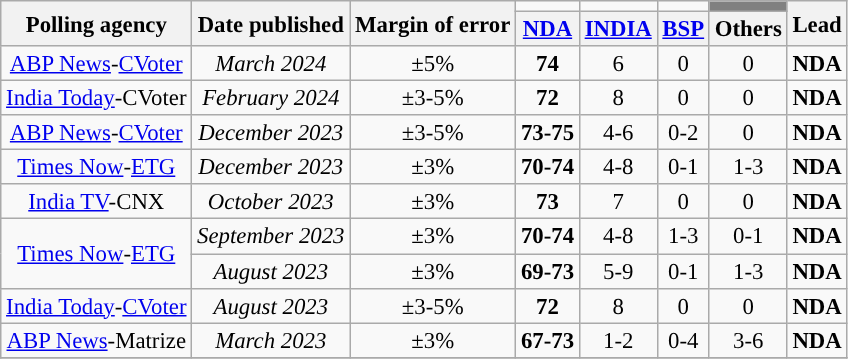<table class="wikitable sortable" style="text-align:center;font-size:95%;line-height:16px">
<tr>
<th rowspan="2">Polling agency</th>
<th rowspan="2">Date published</th>
<th rowspan="2">Margin of error</th>
<td bgcolor=></td>
<td bgcolor=></td>
<td bgcolor=></td>
<td bgcolor=grey></td>
<th rowspan="2">Lead</th>
</tr>
<tr>
<th><a href='#'>NDA</a></th>
<th><a href='#'>INDIA</a></th>
<th><a href='#'>BSP</a></th>
<th>Others</th>
</tr>
<tr>
<td><a href='#'>ABP News</a>-<a href='#'>CVoter</a></td>
<td><em>March 2024</em></td>
<td>±5%</td>
<td bgcolor=><strong>74</strong></td>
<td>6</td>
<td>0</td>
<td>0</td>
<td bgcolor=><strong>NDA</strong></td>
</tr>
<tr>
<td><a href='#'>India Today</a>-CVoter</td>
<td><em>February 2024</em></td>
<td>±3-5%</td>
<td bgcolor=><strong>72</strong></td>
<td>8</td>
<td>0</td>
<td>0</td>
<td bgcolor=><strong>NDA</strong></td>
</tr>
<tr>
<td><a href='#'>ABP News</a>-<a href='#'>CVoter</a></td>
<td><em>December 2023</em></td>
<td>±3-5%</td>
<td bgcolor=><strong>73-75</strong></td>
<td>4-6</td>
<td>0-2</td>
<td>0</td>
<td bgcolor=><strong>NDA</strong></td>
</tr>
<tr>
<td><a href='#'>Times Now</a>-<a href='#'>ETG</a></td>
<td><em>December 2023</em></td>
<td>±3%</td>
<td bgcolor=><strong>70-74</strong></td>
<td>4-8</td>
<td>0-1</td>
<td>1-3</td>
<td bgcolor=><strong>NDA</strong></td>
</tr>
<tr>
<td><a href='#'>India TV</a>-CNX</td>
<td><em>October 2023</em></td>
<td>±3%</td>
<td bgcolor=><strong>73</strong></td>
<td>7</td>
<td>0</td>
<td>0</td>
<td bgcolor=><strong>NDA</strong></td>
</tr>
<tr>
<td rowspan="2"><a href='#'>Times Now</a>-<a href='#'>ETG</a></td>
<td><em>September 2023</em></td>
<td>±3%</td>
<td bgcolor=><strong>70-74</strong></td>
<td>4-8</td>
<td>1-3</td>
<td>0-1</td>
<td bgcolor=><strong>NDA</strong></td>
</tr>
<tr>
<td><em>August 2023</em></td>
<td>±3%</td>
<td bgcolor=><strong>69-73</strong></td>
<td>5-9</td>
<td>0-1</td>
<td>1-3</td>
<td bgcolor=><strong>NDA</strong></td>
</tr>
<tr>
<td><a href='#'>India Today</a>-<a href='#'>CVoter</a></td>
<td><em>August 2023</em></td>
<td>±3-5%</td>
<td><strong>72</strong></td>
<td>8</td>
<td>0</td>
<td>0</td>
<td><strong>NDA</strong></td>
</tr>
<tr>
<td><a href='#'>ABP News</a>-Matrize</td>
<td><em>March 2023</em></td>
<td>±3%</td>
<td bgcolor=><strong>67-73</strong></td>
<td>1-2</td>
<td>0-4</td>
<td>3-6</td>
<td bgcolor=><strong>NDA</strong></td>
</tr>
<tr>
</tr>
</table>
